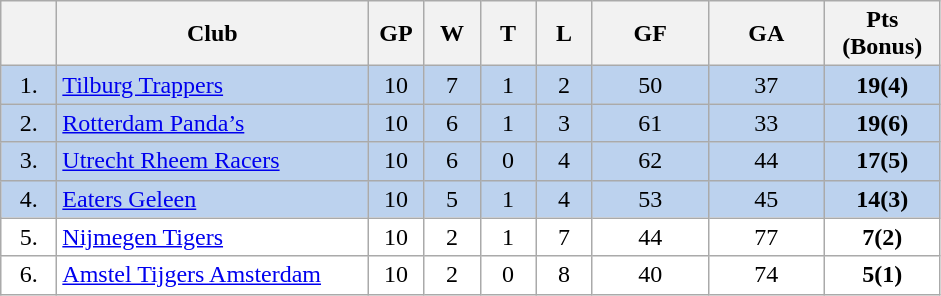<table class="wikitable">
<tr>
<th width="30"></th>
<th width="200">Club</th>
<th width="30">GP</th>
<th width="30">W</th>
<th width="30">T</th>
<th width="30">L</th>
<th width="70">GF</th>
<th width="70">GA</th>
<th width="70">Pts (Bonus)</th>
</tr>
<tr bgcolor="#BCD2EE" align="center">
<td>1.</td>
<td align="left"><a href='#'>Tilburg Trappers</a></td>
<td>10</td>
<td>7</td>
<td>1</td>
<td>2</td>
<td>50</td>
<td>37</td>
<td><strong>19(4)</strong></td>
</tr>
<tr bgcolor="#BCD2EE" align="center">
<td>2.</td>
<td align="left"><a href='#'>Rotterdam Panda’s</a></td>
<td>10</td>
<td>6</td>
<td>1</td>
<td>3</td>
<td>61</td>
<td>33</td>
<td><strong>19(6)</strong></td>
</tr>
<tr bgcolor="#BCD2EE" align="center">
<td>3.</td>
<td align="left"><a href='#'>Utrecht Rheem Racers</a></td>
<td>10</td>
<td>6</td>
<td>0</td>
<td>4</td>
<td>62</td>
<td>44</td>
<td><strong>17(5)</strong></td>
</tr>
<tr bgcolor="#BCD2EE" align="center">
<td>4.</td>
<td align="left"><a href='#'>Eaters Geleen</a></td>
<td>10</td>
<td>5</td>
<td>1</td>
<td>4</td>
<td>53</td>
<td>45</td>
<td><strong>14(3)</strong></td>
</tr>
<tr bgcolor="#FFFFFF" align="center">
<td>5.</td>
<td align="left"><a href='#'>Nijmegen Tigers</a></td>
<td>10</td>
<td>2</td>
<td>1</td>
<td>7</td>
<td>44</td>
<td>77</td>
<td><strong>7(2)</strong></td>
</tr>
<tr bgcolor="#FFFFFF" align="center">
<td>6.</td>
<td align="left"><a href='#'>Amstel Tijgers Amsterdam</a></td>
<td>10</td>
<td>2</td>
<td>0</td>
<td>8</td>
<td>40</td>
<td>74</td>
<td><strong>5(1)</strong></td>
</tr>
</table>
